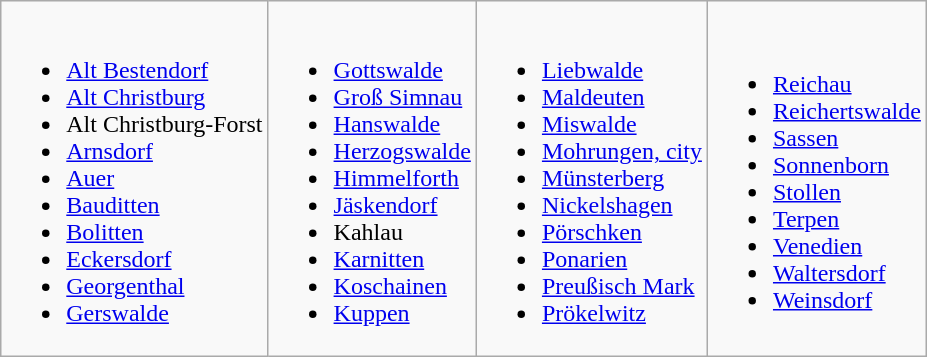<table class="wikitable">
<tr>
<td><br><ul><li><a href='#'>Alt Bestendorf</a></li><li><a href='#'>Alt Christburg</a></li><li>Alt Christburg-Forst</li><li><a href='#'>Arnsdorf</a></li><li><a href='#'>Auer</a></li><li><a href='#'>Bauditten</a></li><li><a href='#'>Bolitten</a></li><li><a href='#'>Eckersdorf</a></li><li><a href='#'>Georgenthal</a></li><li><a href='#'>Gerswalde</a></li></ul></td>
<td><br><ul><li><a href='#'>Gottswalde</a></li><li><a href='#'>Groß Simnau</a></li><li><a href='#'>Hanswalde</a></li><li><a href='#'>Herzogswalde</a></li><li><a href='#'>Himmelforth</a></li><li><a href='#'>Jäskendorf</a></li><li>Kahlau</li><li><a href='#'>Karnitten</a></li><li><a href='#'>Koschainen</a></li><li><a href='#'>Kuppen</a></li></ul></td>
<td><br><ul><li><a href='#'>Liebwalde</a></li><li><a href='#'>Maldeuten</a></li><li><a href='#'>Miswalde</a></li><li><a href='#'>Mohrungen, city</a></li><li><a href='#'>Münsterberg</a></li><li><a href='#'>Nickelshagen</a></li><li><a href='#'>Pörschken</a></li><li><a href='#'>Ponarien</a></li><li><a href='#'>Preußisch Mark</a></li><li><a href='#'>Prökelwitz</a></li></ul></td>
<td><br><ul><li><a href='#'>Reichau</a></li><li><a href='#'>Reichertswalde</a></li><li><a href='#'>Sassen</a></li><li><a href='#'>Sonnenborn</a></li><li><a href='#'>Stollen</a></li><li><a href='#'>Terpen</a></li><li><a href='#'>Venedien</a></li><li><a href='#'>Waltersdorf</a></li><li><a href='#'>Weinsdorf</a></li></ul></td>
</tr>
</table>
